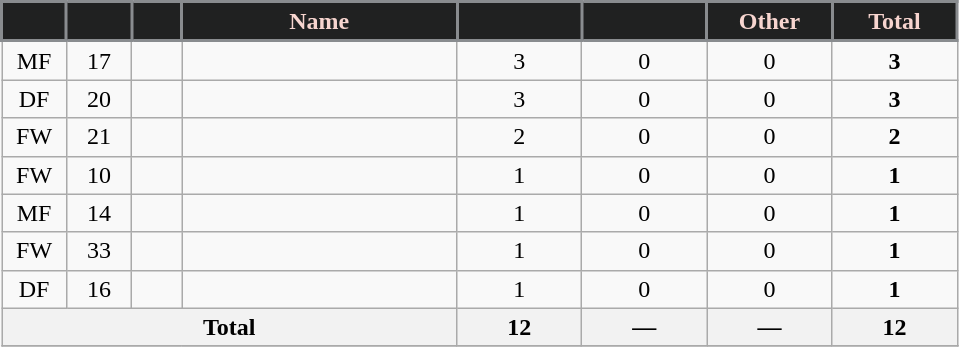<table class="wikitable sortable" style="text-align:center;">
<tr>
<th style="background:#202121; color:#F7D5CF; border:2px solid #898C8F; width:35px;" scope="col"></th>
<th style="background:#202121; color:#F7D5CF; border:2px solid #898C8F; width:35px;" scope="col"></th>
<th style="background:#202121; color:#F7D5CF; border:2px solid #898C8F; width:25px;" scope="col"></th>
<th style="background:#202121; color:#F7D5CF; border:2px solid #898C8F; width:175px;" scope="col">Name</th>
<th style="background:#202121; color:#F7D5CF; border:2px solid #898C8F; width:75px;" scope="col"></th>
<th style="background:#202121; color:#F7D5CF; border:2px solid #898C8F; width:75px;" scope="col"></th>
<th style="background:#202121; color:#F7D5CF; border:2px solid #898C8F; width:75px;" scope="col">Other</th>
<th style="background:#202121; color:#F7D5CF; border:2px solid #898C8F; width:75px;" scope="col">Total</th>
</tr>
<tr>
<td>MF</td>
<td>17</td>
<td></td>
<td></td>
<td>3</td>
<td>0</td>
<td>0</td>
<td><strong>3</strong></td>
</tr>
<tr>
<td>DF</td>
<td>20</td>
<td></td>
<td></td>
<td>3</td>
<td>0</td>
<td>0</td>
<td><strong>3</strong></td>
</tr>
<tr>
<td>FW</td>
<td>21</td>
<td></td>
<td></td>
<td>2</td>
<td>0</td>
<td>0</td>
<td><strong>2</strong></td>
</tr>
<tr>
<td>FW</td>
<td>10</td>
<td></td>
<td></td>
<td>1</td>
<td>0</td>
<td>0</td>
<td><strong>1</strong></td>
</tr>
<tr>
<td>MF</td>
<td>14</td>
<td></td>
<td></td>
<td>1</td>
<td>0</td>
<td>0</td>
<td><strong>1</strong></td>
</tr>
<tr>
<td>FW</td>
<td>33</td>
<td></td>
<td></td>
<td>1</td>
<td>0</td>
<td>0</td>
<td><strong>1</strong></td>
</tr>
<tr>
<td>DF</td>
<td>16</td>
<td></td>
<td></td>
<td>1</td>
<td>0</td>
<td>0</td>
<td><strong>1</strong></td>
</tr>
<tr>
<th colspan="4" scope="row">Total</th>
<th>12</th>
<th>—</th>
<th>—</th>
<th>12</th>
</tr>
<tr>
</tr>
</table>
